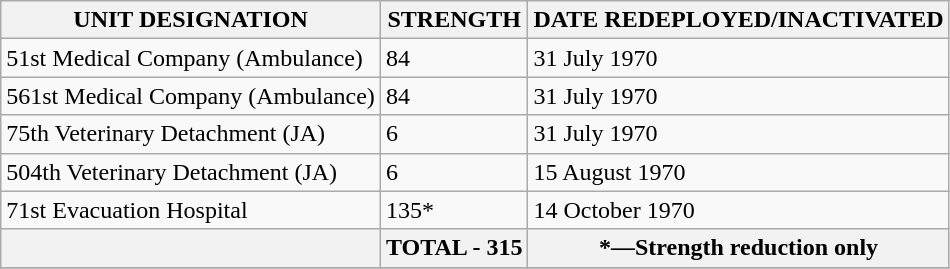<table class="wikitable">
<tr>
<th>UNIT DESIGNATION</th>
<th>STRENGTH</th>
<th>DATE REDEPLOYED/INACTIVATED</th>
</tr>
<tr>
<td>51st Medical Company (Ambulance)</td>
<td>84</td>
<td>31 July 1970</td>
</tr>
<tr>
<td>561st Medical Company (Ambulance)</td>
<td>84</td>
<td>31 July 1970</td>
</tr>
<tr>
<td>75th Veterinary Detachment (JA)</td>
<td>6</td>
<td>31 July 1970</td>
</tr>
<tr>
<td>504th Veterinary Detachment (JA)</td>
<td>6</td>
<td>15 August 1970</td>
</tr>
<tr>
<td>71st Evacuation Hospital</td>
<td>135*</td>
<td>14 October 1970</td>
</tr>
<tr>
<th></th>
<th>TOTAL - 315</th>
<th>*—Strength reduction only</th>
</tr>
<tr>
</tr>
</table>
